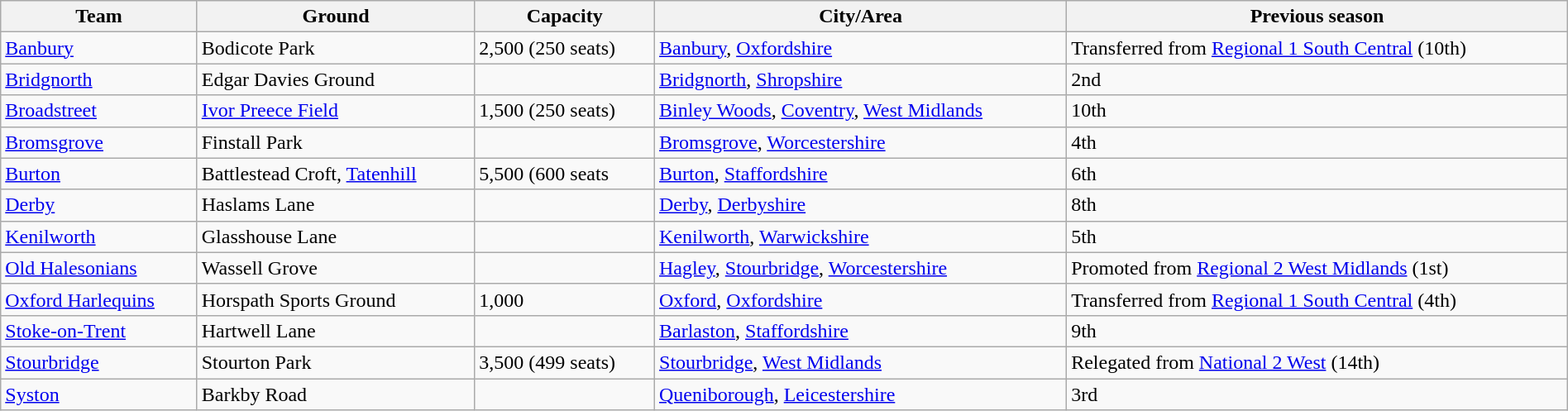<table class="wikitable sortable" width=100%>
<tr>
<th>Team</th>
<th>Ground</th>
<th>Capacity</th>
<th>City/Area</th>
<th>Previous season</th>
</tr>
<tr>
<td><a href='#'>Banbury</a></td>
<td>Bodicote Park</td>
<td>2,500 (250 seats)</td>
<td><a href='#'>Banbury</a>, <a href='#'>Oxfordshire</a></td>
<td>Transferred from <a href='#'>Regional 1 South Central</a> (10th)</td>
</tr>
<tr>
<td><a href='#'>Bridgnorth</a></td>
<td>Edgar Davies Ground</td>
<td></td>
<td><a href='#'>Bridgnorth</a>, <a href='#'>Shropshire</a></td>
<td>2nd</td>
</tr>
<tr>
<td><a href='#'>Broadstreet</a></td>
<td><a href='#'>Ivor Preece Field</a></td>
<td>1,500 (250 seats)</td>
<td><a href='#'>Binley Woods</a>, <a href='#'>Coventry</a>, <a href='#'>West Midlands</a></td>
<td>10th</td>
</tr>
<tr>
<td><a href='#'>Bromsgrove</a></td>
<td>Finstall Park</td>
<td></td>
<td><a href='#'>Bromsgrove</a>, <a href='#'>Worcestershire</a></td>
<td>4th</td>
</tr>
<tr>
<td><a href='#'>Burton</a></td>
<td>Battlestead Croft, <a href='#'>Tatenhill</a></td>
<td>5,500 (600 seats</td>
<td><a href='#'>Burton</a>, <a href='#'>Staffordshire</a></td>
<td>6th</td>
</tr>
<tr>
<td><a href='#'>Derby</a></td>
<td>Haslams Lane</td>
<td></td>
<td><a href='#'>Derby</a>, <a href='#'>Derbyshire</a></td>
<td>8th</td>
</tr>
<tr>
<td><a href='#'>Kenilworth</a></td>
<td>Glasshouse Lane</td>
<td></td>
<td><a href='#'>Kenilworth</a>, <a href='#'>Warwickshire</a></td>
<td>5th</td>
</tr>
<tr>
<td><a href='#'>Old Halesonians</a></td>
<td>Wassell Grove</td>
<td></td>
<td><a href='#'>Hagley</a>, <a href='#'>Stourbridge</a>, <a href='#'>Worcestershire</a></td>
<td>Promoted from <a href='#'>Regional 2 West Midlands</a> (1st)</td>
</tr>
<tr>
<td><a href='#'>Oxford Harlequins</a></td>
<td>Horspath Sports Ground</td>
<td>1,000</td>
<td><a href='#'>Oxford</a>, <a href='#'>Oxfordshire</a></td>
<td>Transferred from <a href='#'>Regional 1 South Central</a> (4th)</td>
</tr>
<tr>
<td><a href='#'>Stoke-on-Trent</a></td>
<td>Hartwell Lane</td>
<td></td>
<td><a href='#'>Barlaston</a>, <a href='#'>Staffordshire</a></td>
<td>9th</td>
</tr>
<tr>
<td><a href='#'>Stourbridge</a></td>
<td>Stourton Park</td>
<td>3,500 (499 seats)</td>
<td><a href='#'>Stourbridge</a>, <a href='#'>West Midlands</a></td>
<td>Relegated from <a href='#'>National 2 West</a> (14th)</td>
</tr>
<tr>
<td><a href='#'>Syston</a></td>
<td>Barkby Road</td>
<td></td>
<td><a href='#'>Queniborough</a>, <a href='#'>Leicestershire</a></td>
<td>3rd</td>
</tr>
</table>
